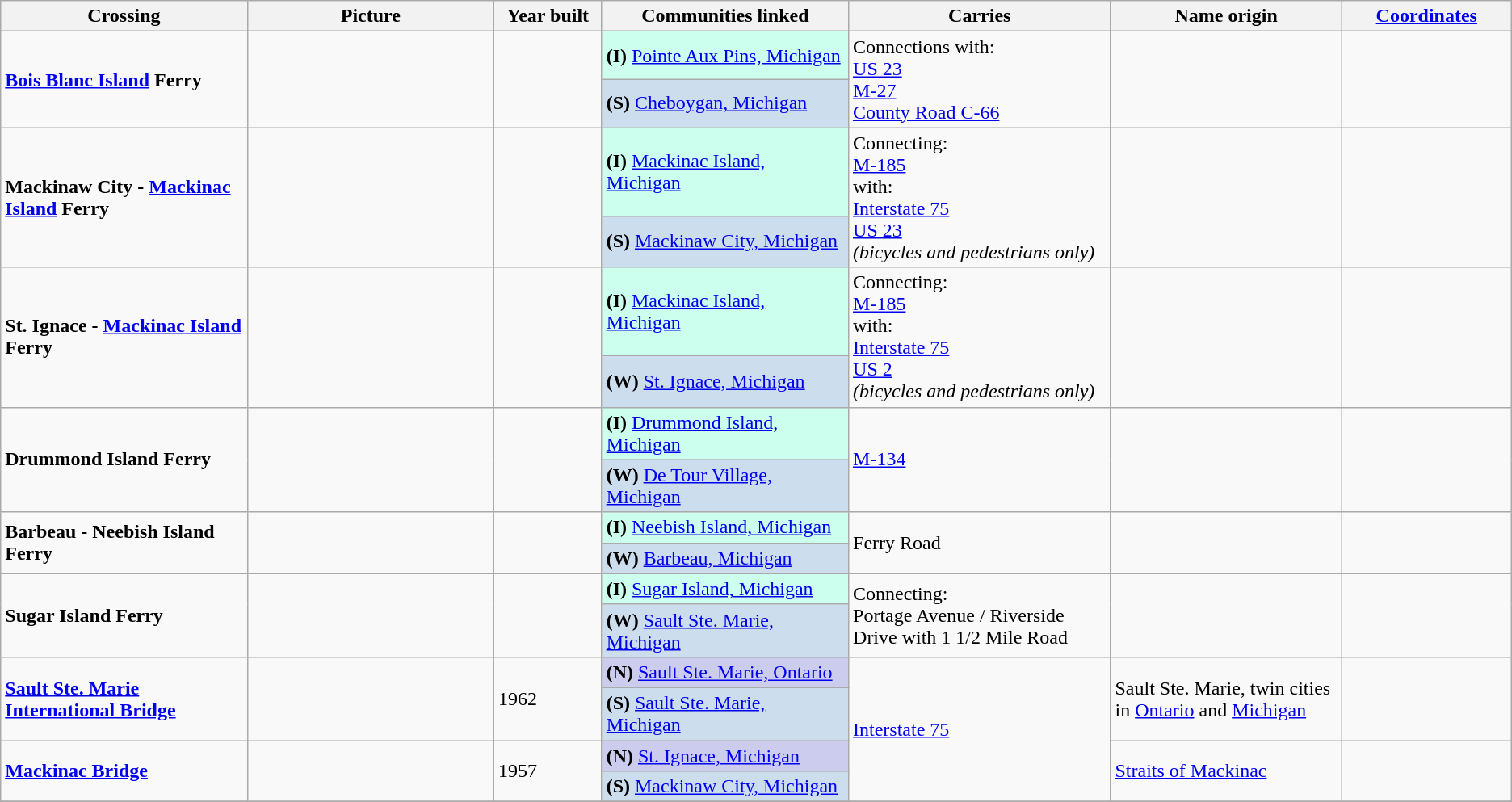<table class=wikitable>
<tr>
<th width="16%">Crossing</th>
<th width="16%">Picture</th>
<th width="7%">Year built</th>
<th width="16%">Communities linked</th>
<th width="17%">Carries</th>
<th width="15%">Name origin</th>
<th width="11%"><a href='#'>Coordinates</a></th>
</tr>
<tr>
<td rowspan="2"><strong><a href='#'>Bois Blanc Island</a> Ferry</strong></td>
<td rowspan="2"></td>
<td rowspan="2"></td>
<td style="background:#ccffee;"><strong>(I)</strong> <a href='#'>Pointe Aux Pins, Michigan</a></td>
<td rowspan="2">Connections with:<br> <a href='#'>US 23</a><br><a href='#'>M-27</a><br> <a href='#'>County Road C-66</a></td>
<td rowspan="2"></td>
<td rowspan="2"></td>
</tr>
<tr>
<td style="background:#ccddee;"><strong>(S)</strong> <a href='#'>Cheboygan, Michigan</a></td>
</tr>
<tr>
<td rowspan="2"><strong>Mackinaw City - <a href='#'>Mackinac Island</a> Ferry</strong></td>
<td rowspan="2"></td>
<td rowspan="2"></td>
<td style="background:#ccffee;"><strong>(I)</strong> <a href='#'>Mackinac Island, Michigan</a></td>
<td rowspan="2">Connecting:<br><a href='#'>M-185</a><br>with:<br> <a href='#'>Interstate 75</a><br> <a href='#'>US 23</a><br><em>(bicycles and pedestrians only)</em></td>
<td rowspan="2"></td>
<td rowspan="2"></td>
</tr>
<tr>
<td style="background:#ccddee;"><strong>(S)</strong> <a href='#'>Mackinaw City, Michigan</a></td>
</tr>
<tr>
<td rowspan="2"><strong>St. Ignace - <a href='#'>Mackinac Island</a> Ferry</strong></td>
<td rowspan="2"></td>
<td rowspan="2"></td>
<td style="background:#ccffee;"><strong>(I)</strong> <a href='#'>Mackinac Island, Michigan</a></td>
<td rowspan="2">Connecting:<br><a href='#'>M-185</a><br>with:<br> <a href='#'>Interstate 75</a><br> <a href='#'>US 2</a><br><em>(bicycles and pedestrians only)</em></td>
<td rowspan="2"></td>
<td rowspan="2"></td>
</tr>
<tr>
<td style="background:#ccddee;"><strong>(W)</strong> <a href='#'>St. Ignace, Michigan</a></td>
</tr>
<tr>
<td rowspan="2"><strong>Drummond Island Ferry</strong></td>
<td rowspan="2"></td>
<td rowspan="2"></td>
<td style="background:#ccffee;"><strong>(I)</strong> <a href='#'>Drummond Island, Michigan</a></td>
<td rowspan="2"><a href='#'>M-134</a></td>
<td rowspan="2"></td>
<td rowspan="2"></td>
</tr>
<tr>
<td style="background:#ccddee;"><strong>(W)</strong> <a href='#'>De Tour Village, Michigan</a></td>
</tr>
<tr>
<td rowspan="2"><strong>Barbeau - Neebish Island Ferry</strong></td>
<td rowspan="2"></td>
<td rowspan="2"></td>
<td style="background:#ccffee;"><strong>(I)</strong> <a href='#'>Neebish Island, Michigan</a></td>
<td rowspan="2">Ferry Road</td>
<td rowspan="2"></td>
<td rowspan="2"></td>
</tr>
<tr>
<td style="background:#ccddee;"><strong>(W)</strong> <a href='#'>Barbeau, Michigan</a></td>
</tr>
<tr>
<td rowspan="2"><strong>Sugar Island Ferry</strong></td>
<td rowspan="2"></td>
<td rowspan="2"></td>
<td style="background:#ccffee;"><strong>(I)</strong> <a href='#'>Sugar Island, Michigan</a></td>
<td rowspan="2">Connecting:<br> Portage Avenue / Riverside Drive with 1 1/2 Mile Road</td>
<td rowspan="2"></td>
<td rowspan="2"></td>
</tr>
<tr>
<td style="background:#ccddee;"><strong>(W)</strong> <a href='#'>Sault Ste. Marie, Michigan</a></td>
</tr>
<tr>
<td rowspan="2"><strong><a href='#'>Sault Ste. Marie International Bridge</a></strong></td>
<td rowspan="2"></td>
<td rowspan="2">1962</td>
<td style="background:#ccccee;"><strong>(N)</strong> <a href='#'>Sault Ste. Marie, Ontario</a></td>
<td rowspan="4"> <a href='#'>Interstate 75</a></td>
<td rowspan="2">Sault Ste. Marie, twin cities in <a href='#'>Ontario</a> and <a href='#'>Michigan</a></td>
<td rowspan="2"></td>
</tr>
<tr>
<td style="background:#ccddee;"><strong>(S)</strong> <a href='#'>Sault Ste. Marie, Michigan</a></td>
</tr>
<tr>
<td rowspan="2"><strong><a href='#'>Mackinac Bridge</a></strong></td>
<td rowspan="2"></td>
<td rowspan="2">1957</td>
<td style="background:#ccccee;"><strong>(N)</strong> <a href='#'>St. Ignace, Michigan</a></td>
<td rowspan="2"><a href='#'>Straits of Mackinac</a></td>
<td rowspan="2"></td>
</tr>
<tr>
<td style="background:#ccddee;"><strong>(S)</strong> <a href='#'>Mackinaw City, Michigan</a></td>
</tr>
<tr>
</tr>
</table>
